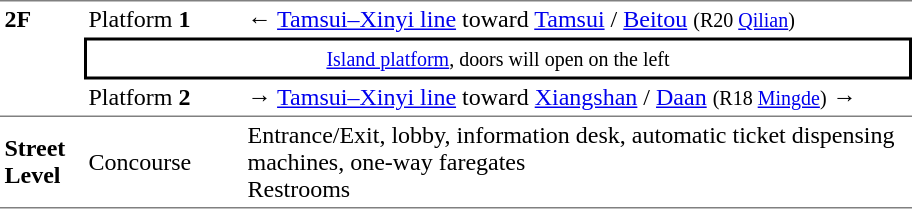<table table border=0 cellspacing=0 cellpadding=3>
<tr>
<td style="border-top:solid 1px gray;border-bottom:solid 1px gray;" width=50 rowspan=3 valign=top><strong>2F</strong></td>
<td style="border-top:solid 1px gray;" width=100>Platform <span><strong>1</strong></span></td>
<td style="border-top:solid 1px gray;" width=440>←  <a href='#'>Tamsui–Xinyi line</a> toward <a href='#'>Tamsui</a> / <a href='#'>Beitou</a> <small> (R20 <a href='#'>Qilian</a>)</small></td>
</tr>
<tr>
<td style="border-top:solid 2px black;border-right:solid 2px black;border-left:solid 2px black;border-bottom:solid 2px black;text-align:center;" colspan=2><small><a href='#'>Island platform</a>, doors will open on the left</small></td>
</tr>
<tr>
<td style="border-bottom:solid 1px gray;">Platform <span><strong>2</strong></span></td>
<td style="border-bottom:solid 1px gray;"><span>→</span>  <a href='#'>Tamsui–Xinyi line</a> toward <a href='#'>Xiangshan</a> / <a href='#'>Daan</a> <small>(R18 <a href='#'>Mingde</a>)</small> →</td>
</tr>
<tr>
<td style="border-bottom:solid 1px gray;" width=50><strong>Street Level</strong></td>
<td style="border-bottom:solid 1px gray;" width=100>Concourse</td>
<td style="border-bottom:solid 1px gray;" width=440>Entrance/Exit, lobby, information desk, automatic ticket dispensing machines, one-way faregates<br>Restrooms</td>
</tr>
</table>
